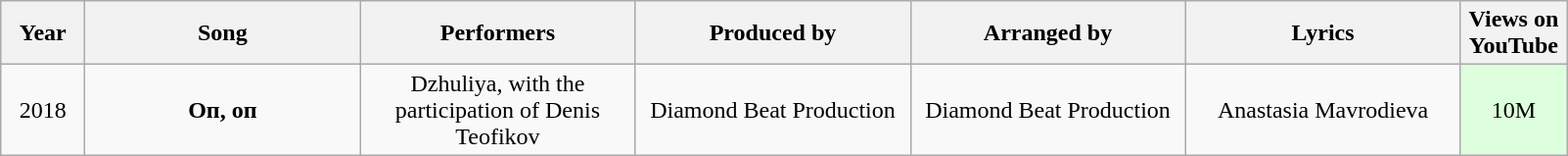<table class="wikitable" style="text-align:center;">
<tr>
<th width="50">Year</th>
<th width="180">Song</th>
<th width="180">Performers</th>
<th width="180">Produced by</th>
<th width="180">Arranged by</th>
<th width="180">Lyrics</th>
<th width="65">Views on YouTube</th>
</tr>
<tr>
<td rowspan="1" align="center">2018</td>
<td><strong> Оп, оп</strong></td>
<td>Dzhuliya, with the participation of Denis Teofikov</td>
<td>Diamond Beat Production</td>
<td>Diamond Beat Production</td>
<td>Anastasia Mavrodieva</td>
<td align="center" style="background: #ddffdd">10M</td>
</tr>
</table>
